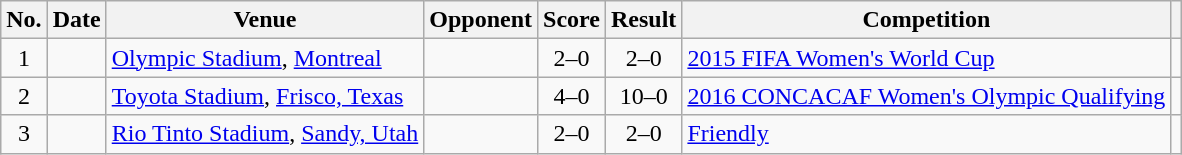<table class="wikitable sortable">
<tr>
<th scope="col">No.</th>
<th scope="col">Date</th>
<th scope="col">Venue</th>
<th scope="col">Opponent</th>
<th scope="col">Score</th>
<th scope="col">Result</th>
<th scope="col">Competition</th>
<th scope="col" class="unsortable"></th>
</tr>
<tr>
<td style="text-align:center">1</td>
<td></td>
<td><a href='#'>Olympic Stadium</a>, <a href='#'>Montreal</a></td>
<td></td>
<td style="text-align:center">2–0</td>
<td style="text-align:center">2–0</td>
<td><a href='#'>2015 FIFA Women's World Cup</a></td>
<td></td>
</tr>
<tr>
<td style="text-align:center">2</td>
<td></td>
<td><a href='#'>Toyota Stadium</a>, <a href='#'>Frisco, Texas</a></td>
<td></td>
<td style="text-align:center">4–0</td>
<td style="text-align:center">10–0</td>
<td><a href='#'>2016 CONCACAF Women's Olympic Qualifying</a></td>
<td></td>
</tr>
<tr>
<td style="text-align:center">3</td>
<td></td>
<td><a href='#'>Rio Tinto Stadium</a>, <a href='#'>Sandy, Utah</a></td>
<td></td>
<td style="text-align:center">2–0</td>
<td style="text-align:center">2–0</td>
<td><a href='#'>Friendly</a></td>
<td></td>
</tr>
</table>
